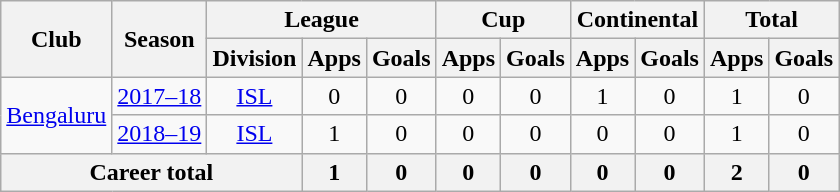<table class="wikitable" style="text-align: center;">
<tr>
<th rowspan="2">Club</th>
<th rowspan="2">Season</th>
<th colspan="3">League</th>
<th colspan="2">Cup</th>
<th colspan="2">Continental</th>
<th colspan="2">Total</th>
</tr>
<tr>
<th>Division</th>
<th>Apps</th>
<th>Goals</th>
<th>Apps</th>
<th>Goals</th>
<th>Apps</th>
<th>Goals</th>
<th>Apps</th>
<th>Goals</th>
</tr>
<tr>
<td rowspan="2"><a href='#'>Bengaluru</a></td>
<td><a href='#'>2017–18</a></td>
<td><a href='#'>ISL</a></td>
<td>0</td>
<td>0</td>
<td>0</td>
<td>0</td>
<td>1</td>
<td>0</td>
<td>1</td>
<td>0</td>
</tr>
<tr>
<td><a href='#'>2018–19</a></td>
<td><a href='#'>ISL</a></td>
<td>1</td>
<td>0</td>
<td>0</td>
<td>0</td>
<td>0</td>
<td>0</td>
<td>1</td>
<td>0</td>
</tr>
<tr>
<th colspan="3">Career total</th>
<th>1</th>
<th>0</th>
<th>0</th>
<th>0</th>
<th>0</th>
<th>0</th>
<th>2</th>
<th>0</th>
</tr>
</table>
